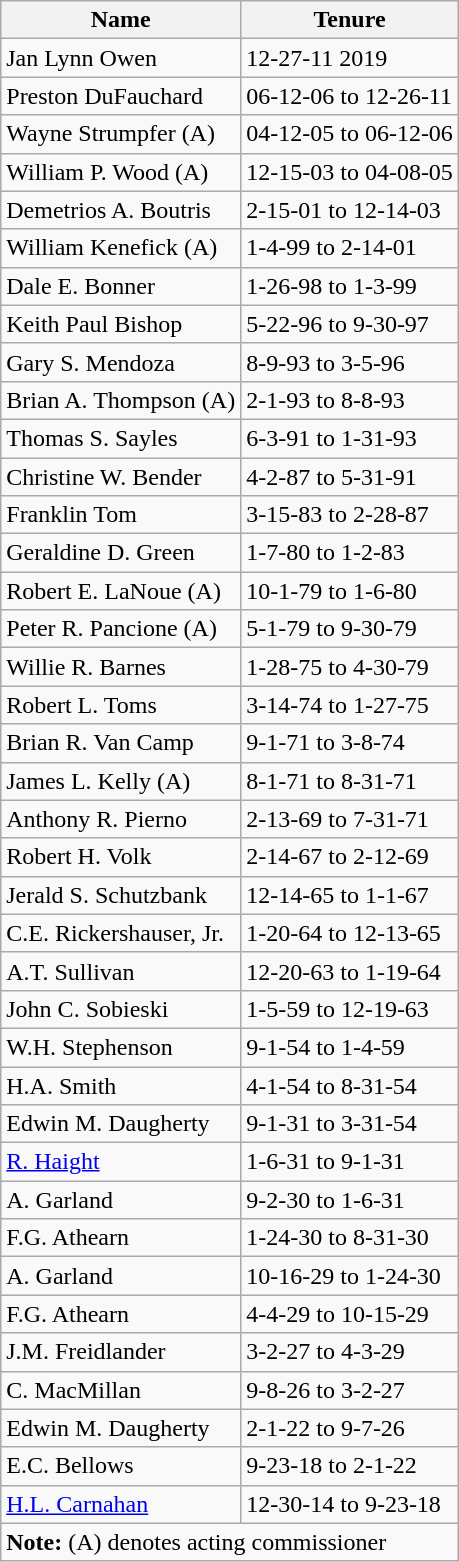<table class="wikitable">
<tr>
<th>Name</th>
<th>Tenure</th>
</tr>
<tr>
<td>Jan Lynn Owen</td>
<td>12-27-11 2019</td>
</tr>
<tr>
<td>Preston DuFauchard</td>
<td>06-12-06 to 12-26-11</td>
</tr>
<tr>
<td>Wayne Strumpfer (A)</td>
<td>04-12-05 to 06-12-06</td>
</tr>
<tr>
<td>William P. Wood (A)</td>
<td>12-15-03 to 04-08-05</td>
</tr>
<tr>
<td>Demetrios A. Boutris</td>
<td>2-15-01 to 12-14-03</td>
</tr>
<tr>
<td>William Kenefick (A)</td>
<td>1-4-99 to 2-14-01</td>
</tr>
<tr>
<td>Dale E. Bonner</td>
<td>1-26-98 to 1-3-99</td>
</tr>
<tr>
<td>Keith Paul Bishop</td>
<td>5-22-96 to 9-30-97</td>
</tr>
<tr>
<td>Gary S. Mendoza</td>
<td>8-9-93 to 3-5-96</td>
</tr>
<tr>
<td>Brian A. Thompson (A)</td>
<td>2-1-93 to 8-8-93</td>
</tr>
<tr>
<td>Thomas S. Sayles</td>
<td>6-3-91 to 1-31-93</td>
</tr>
<tr>
<td>Christine W. Bender</td>
<td>4-2-87 to 5-31-91</td>
</tr>
<tr>
<td>Franklin Tom</td>
<td>3-15-83 to 2-28-87</td>
</tr>
<tr>
<td>Geraldine D. Green</td>
<td>1-7-80 to 1-2-83</td>
</tr>
<tr>
<td>Robert E. LaNoue (A)</td>
<td>10-1-79 to 1-6-80</td>
</tr>
<tr>
<td>Peter R. Pancione (A)</td>
<td>5-1-79 to 9-30-79</td>
</tr>
<tr>
<td>Willie R. Barnes</td>
<td>1-28-75 to 4-30-79</td>
</tr>
<tr>
<td>Robert L. Toms</td>
<td>3-14-74 to 1-27-75</td>
</tr>
<tr>
<td>Brian R. Van Camp</td>
<td>9-1-71 to 3-8-74</td>
</tr>
<tr>
<td>James L. Kelly (A)</td>
<td>8-1-71 to 8-31-71</td>
</tr>
<tr>
<td>Anthony R. Pierno</td>
<td>2-13-69 to 7-31-71</td>
</tr>
<tr>
<td>Robert H. Volk</td>
<td>2-14-67 to 2-12-69</td>
</tr>
<tr>
<td>Jerald S. Schutzbank</td>
<td>12-14-65 to 1-1-67</td>
</tr>
<tr>
<td>C.E. Rickershauser, Jr.</td>
<td>1-20-64 to 12-13-65</td>
</tr>
<tr>
<td>A.T. Sullivan</td>
<td>12-20-63 to 1-19-64</td>
</tr>
<tr>
<td>John C. Sobieski</td>
<td>1-5-59 to 12-19-63</td>
</tr>
<tr>
<td>W.H. Stephenson</td>
<td>9-1-54 to 1-4-59</td>
</tr>
<tr>
<td>H.A. Smith</td>
<td>4-1-54 to 8-31-54</td>
</tr>
<tr>
<td>Edwin M. Daugherty</td>
<td>9-1-31 to 3-31-54</td>
</tr>
<tr>
<td><a href='#'>R. Haight</a></td>
<td>1-6-31 to 9-1-31</td>
</tr>
<tr>
<td>A. Garland</td>
<td>9-2-30 to 1-6-31</td>
</tr>
<tr>
<td>F.G. Athearn</td>
<td>1-24-30 to 8-31-30</td>
</tr>
<tr>
<td>A. Garland</td>
<td>10-16-29 to 1-24-30</td>
</tr>
<tr>
<td>F.G. Athearn</td>
<td>4-4-29 to 10-15-29</td>
</tr>
<tr>
<td>J.M. Freidlander</td>
<td>3-2-27 to 4-3-29</td>
</tr>
<tr>
<td>C. MacMillan</td>
<td>9-8-26 to 3-2-27</td>
</tr>
<tr>
<td>Edwin M. Daugherty</td>
<td>2-1-22 to 9-7-26</td>
</tr>
<tr>
<td>E.C. Bellows</td>
<td>9-23-18 to 2-1-22</td>
</tr>
<tr>
<td><a href='#'>H.L. Carnahan</a></td>
<td>12-30-14 to 9-23-18</td>
</tr>
<tr>
<td colspan="2"><strong>Note:</strong> (A) denotes acting commissioner</td>
</tr>
</table>
